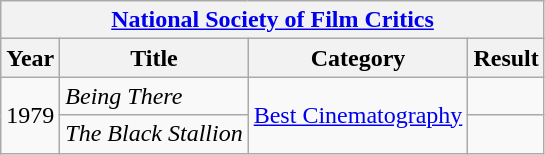<table class="wikitable">
<tr>
<th colspan=4><a href='#'>National Society of Film Critics</a></th>
</tr>
<tr>
<th>Year</th>
<th>Title</th>
<th>Category</th>
<th>Result</th>
</tr>
<tr>
<td rowspan=2>1979</td>
<td><em>Being There</em></td>
<td rowspan=2><a href='#'>Best Cinematography</a></td>
<td></td>
</tr>
<tr>
<td><em>The Black Stallion</em></td>
<td></td>
</tr>
</table>
